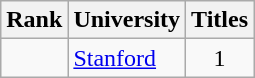<table class="wikitable sortable" style="text-align:center">
<tr>
<th>Rank</th>
<th>University</th>
<th>Titles</th>
</tr>
<tr>
<td></td>
<td align=left><a href='#'>Stanford</a></td>
<td>1</td>
</tr>
</table>
